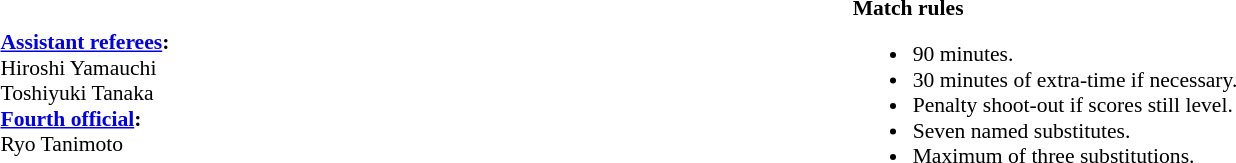<table width=100% style="font-size: 90%">
<tr>
<td><br><strong><a href='#'>Assistant referees</a>:</strong>
<br>Hiroshi Yamauchi
<br>Toshiyuki Tanaka
<br><strong><a href='#'>Fourth official</a>:</strong>
<br>Ryo Tanimoto</td>
<td width=55% valign=top><br><strong>Match rules</strong><ul><li>90 minutes.</li><li>30 minutes of extra-time if necessary.</li><li>Penalty shoot-out if scores still level.</li><li>Seven named substitutes.</li><li>Maximum of three substitutions.</li></ul></td>
</tr>
</table>
